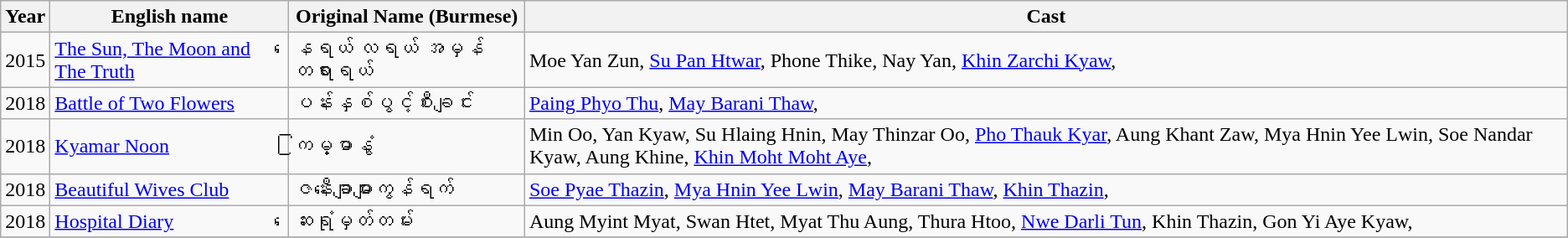<table class="wikitable">
<tr>
<th>Year</th>
<th>English name</th>
<th>Original Name (Burmese)</th>
<th>Cast</th>
</tr>
<tr>
<td>2015</td>
<td><a href='#'>The Sun, The Moon and The Truth</a></td>
<td>နေရယ် လရယ် အမှန်တရားရယ်</td>
<td>Moe Yan Zun, <a href='#'>Su Pan Htwar</a>, Phone Thike, Nay Yan, <a href='#'>Khin Zarchi Kyaw</a>,</td>
</tr>
<tr>
<td>2018</td>
<td><a href='#'>Battle of Two Flowers</a></td>
<td>ပန်းနှစ်ပွင့်စီးချင်း</td>
<td><a href='#'>Paing Phyo Thu</a>, <a href='#'>May Barani Thaw</a>,</td>
</tr>
<tr>
<td>2018</td>
<td><a href='#'>Kyamar Noon</a></td>
<td>ကြမ္မာနွံ</td>
<td>Min Oo, Yan Kyaw, Su Hlaing Hnin, May Thinzar Oo, <a href='#'>Pho Thauk Kyar</a>, Aung Khant Zaw, Mya Hnin Yee Lwin, Soe Nandar Kyaw, Aung Khine, <a href='#'>Khin Moht Moht Aye</a>,</td>
</tr>
<tr>
<td>2018</td>
<td><a href='#'>Beautiful Wives Club</a></td>
<td>ဇနီးချောများကွန်ရက်</td>
<td><a href='#'>Soe Pyae Thazin</a>, <a href='#'>Mya Hnin Yee Lwin</a>, <a href='#'>May Barani Thaw</a>, <a href='#'>Khin Thazin</a>,</td>
</tr>
<tr>
<td>2018</td>
<td><a href='#'>Hospital Diary</a></td>
<td>ဆေးရုံမှတ်တမ်း</td>
<td>Aung Myint Myat, Swan Htet, Myat Thu Aung, Thura Htoo, <a href='#'>Nwe Darli Tun</a>, Khin Thazin, Gon Yi Aye Kyaw,</td>
</tr>
<tr>
</tr>
</table>
